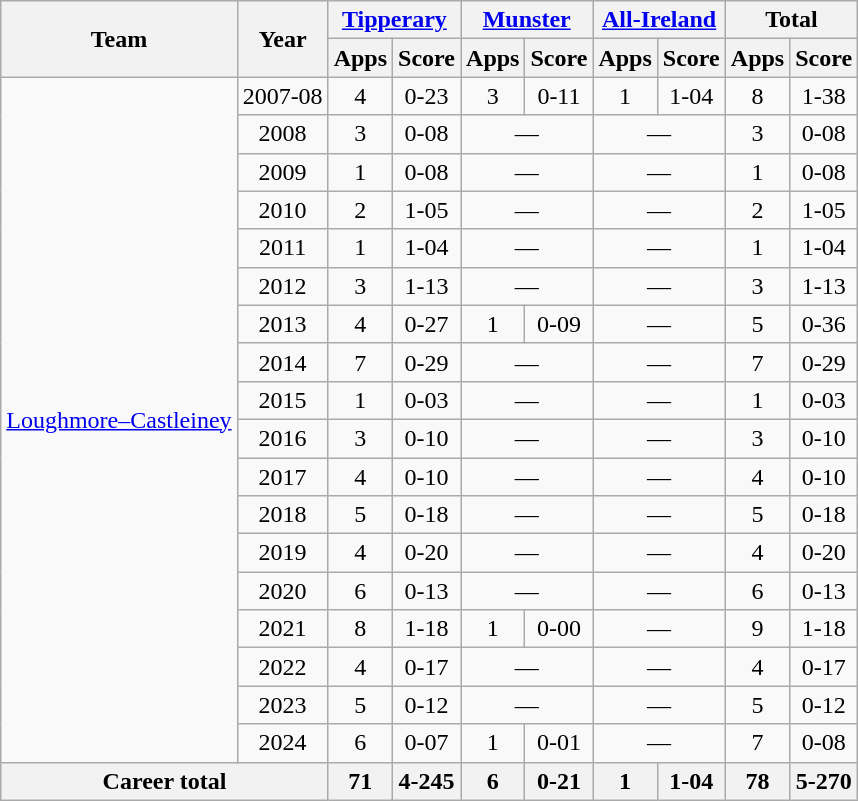<table class="wikitable" style="text-align:center">
<tr>
<th rowspan="2">Team</th>
<th rowspan="2">Year</th>
<th colspan="2"><a href='#'>Tipperary</a></th>
<th colspan="2"><a href='#'>Munster</a></th>
<th colspan="2"><a href='#'>All-Ireland</a></th>
<th colspan="2">Total</th>
</tr>
<tr>
<th>Apps</th>
<th>Score</th>
<th>Apps</th>
<th>Score</th>
<th>Apps</th>
<th>Score</th>
<th>Apps</th>
<th>Score</th>
</tr>
<tr>
<td rowspan="18"><a href='#'>Loughmore–Castleiney</a></td>
<td>2007-08</td>
<td>4</td>
<td>0-23</td>
<td>3</td>
<td>0-11</td>
<td>1</td>
<td>1-04</td>
<td>8</td>
<td>1-38</td>
</tr>
<tr>
<td>2008</td>
<td>3</td>
<td>0-08</td>
<td colspan=2>—</td>
<td colspan=2>—</td>
<td>3</td>
<td>0-08</td>
</tr>
<tr>
<td>2009</td>
<td>1</td>
<td>0-08</td>
<td colspan=2>—</td>
<td colspan=2>—</td>
<td>1</td>
<td>0-08</td>
</tr>
<tr>
<td>2010</td>
<td>2</td>
<td>1-05</td>
<td colspan=2>—</td>
<td colspan=2>—</td>
<td>2</td>
<td>1-05</td>
</tr>
<tr>
<td>2011</td>
<td>1</td>
<td>1-04</td>
<td colspan=2>—</td>
<td colspan=2>—</td>
<td>1</td>
<td>1-04</td>
</tr>
<tr>
<td>2012</td>
<td>3</td>
<td>1-13</td>
<td colspan=2>—</td>
<td colspan=2>—</td>
<td>3</td>
<td>1-13</td>
</tr>
<tr>
<td>2013</td>
<td>4</td>
<td>0-27</td>
<td>1</td>
<td>0-09</td>
<td colspan=2>—</td>
<td>5</td>
<td>0-36</td>
</tr>
<tr>
<td>2014</td>
<td>7</td>
<td>0-29</td>
<td colspan=2>—</td>
<td colspan=2>—</td>
<td>7</td>
<td>0-29</td>
</tr>
<tr>
<td>2015</td>
<td>1</td>
<td>0-03</td>
<td colspan=2>—</td>
<td colspan=2>—</td>
<td>1</td>
<td>0-03</td>
</tr>
<tr>
<td>2016</td>
<td>3</td>
<td>0-10</td>
<td colspan=2>—</td>
<td colspan=2>—</td>
<td>3</td>
<td>0-10</td>
</tr>
<tr>
<td>2017</td>
<td>4</td>
<td>0-10</td>
<td colspan=2>—</td>
<td colspan=2>—</td>
<td>4</td>
<td>0-10</td>
</tr>
<tr>
<td>2018</td>
<td>5</td>
<td>0-18</td>
<td colspan=2>—</td>
<td colspan=2>—</td>
<td>5</td>
<td>0-18</td>
</tr>
<tr>
<td>2019</td>
<td>4</td>
<td>0-20</td>
<td colspan=2>—</td>
<td colspan=2>—</td>
<td>4</td>
<td>0-20</td>
</tr>
<tr>
<td>2020</td>
<td>6</td>
<td>0-13</td>
<td colspan=2>—</td>
<td colspan=2>—</td>
<td>6</td>
<td>0-13</td>
</tr>
<tr>
<td>2021</td>
<td>8</td>
<td>1-18</td>
<td>1</td>
<td>0-00</td>
<td colspan=2>—</td>
<td>9</td>
<td>1-18</td>
</tr>
<tr>
<td>2022</td>
<td>4</td>
<td>0-17</td>
<td colspan=2>—</td>
<td colspan=2>—</td>
<td>4</td>
<td>0-17</td>
</tr>
<tr>
<td>2023</td>
<td>5</td>
<td>0-12</td>
<td colspan=2>—</td>
<td colspan=2>—</td>
<td>5</td>
<td>0-12</td>
</tr>
<tr>
<td>2024</td>
<td>6</td>
<td>0-07</td>
<td>1</td>
<td>0-01</td>
<td colspan=2>—</td>
<td>7</td>
<td>0-08</td>
</tr>
<tr>
<th colspan="2">Career total</th>
<th>71</th>
<th>4-245</th>
<th>6</th>
<th>0-21</th>
<th>1</th>
<th>1-04</th>
<th>78</th>
<th>5-270</th>
</tr>
</table>
